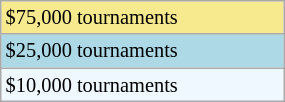<table class="wikitable" style="font-size:85%;" width=15%>
<tr bgcolor="#F7E98E">
<td>$75,000 tournaments</td>
</tr>
<tr bgcolor="lightblue">
<td>$25,000 tournaments</td>
</tr>
<tr bgcolor="#f0f8ff">
<td>$10,000 tournaments</td>
</tr>
</table>
